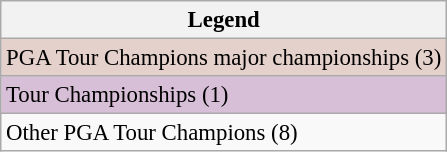<table class="wikitable" style="font-size:95%;">
<tr>
<th>Legend</th>
</tr>
<tr style="background:#e5d1cb;">
<td>PGA Tour Champions major championships (3)</td>
</tr>
<tr style="background:thistle;">
<td>Tour Championships (1)</td>
</tr>
<tr>
<td>Other PGA Tour Champions (8)</td>
</tr>
</table>
